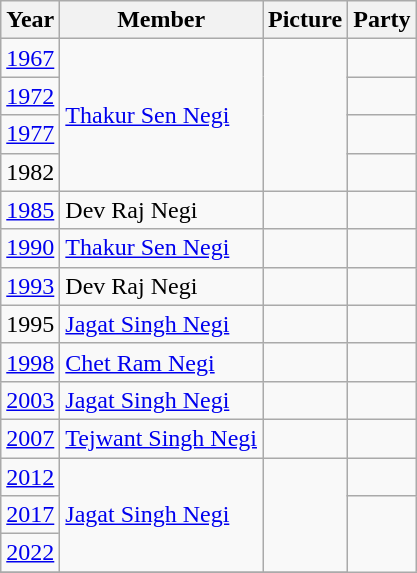<table class="wikitable sortable">
<tr>
<th>Year</th>
<th>Member</th>
<th>Picture</th>
<th colspan="2">Party</th>
</tr>
<tr>
<td><a href='#'>1967</a></td>
<td rowspan="4"><a href='#'>Thakur Sen Negi</a></td>
<td rowspan=4></td>
<td></td>
</tr>
<tr>
<td><a href='#'>1972</a></td>
<td></td>
</tr>
<tr>
<td><a href='#'>1977</a></td>
<td></td>
</tr>
<tr>
<td>1982</td>
</tr>
<tr>
<td><a href='#'>1985</a></td>
<td>Dev Raj Negi</td>
<td></td>
<td></td>
</tr>
<tr>
<td><a href='#'>1990</a></td>
<td><a href='#'>Thakur Sen Negi</a></td>
<td></td>
<td></td>
</tr>
<tr>
<td><a href='#'>1993</a></td>
<td>Dev Raj Negi</td>
<td></td>
<td></td>
</tr>
<tr>
<td>1995</td>
<td><a href='#'>Jagat Singh Negi</a></td>
<td></td>
</tr>
<tr>
<td><a href='#'>1998</a></td>
<td><a href='#'>Chet Ram Negi</a></td>
<td></td>
<td></td>
</tr>
<tr>
<td><a href='#'>2003</a></td>
<td><a href='#'>Jagat Singh Negi</a></td>
<td></td>
<td></td>
</tr>
<tr>
<td><a href='#'>2007</a></td>
<td><a href='#'>Tejwant Singh Negi</a></td>
<td></td>
<td></td>
</tr>
<tr>
<td><a href='#'>2012</a></td>
<td rowspan="3"><a href='#'>Jagat Singh Negi</a></td>
<td rowspan="3"></td>
<td></td>
</tr>
<tr>
<td><a href='#'>2017</a></td>
</tr>
<tr>
<td><a href='#'>2022</a></td>
</tr>
<tr>
</tr>
</table>
